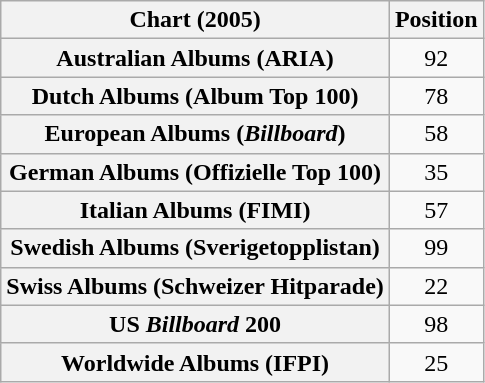<table class="wikitable plainrowheaders sortable">
<tr>
<th>Chart (2005)</th>
<th>Position</th>
</tr>
<tr>
<th scope="row">Australian Albums (ARIA)</th>
<td style="text-align:center;">92</td>
</tr>
<tr>
<th scope="row">Dutch Albums (Album Top 100)</th>
<td style="text-align:center;">78</td>
</tr>
<tr>
<th scope="row">European Albums (<em>Billboard</em>)</th>
<td style="text-align:center;">58</td>
</tr>
<tr>
<th scope="row">German Albums (Offizielle Top 100)</th>
<td style="text-align:center;">35</td>
</tr>
<tr>
<th scope="row">Italian Albums (FIMI)</th>
<td align="center">57</td>
</tr>
<tr>
<th scope="row">Swedish Albums (Sverigetopplistan)</th>
<td style="text-align:center;">99</td>
</tr>
<tr>
<th scope="row">Swiss Albums (Schweizer Hitparade)</th>
<td style="text-align:center;">22</td>
</tr>
<tr>
<th scope="row">US <em>Billboard</em> 200</th>
<td style="text-align:center;">98</td>
</tr>
<tr>
<th scope="row">Worldwide Albums (IFPI)</th>
<td style="text-align:center;">25</td>
</tr>
</table>
